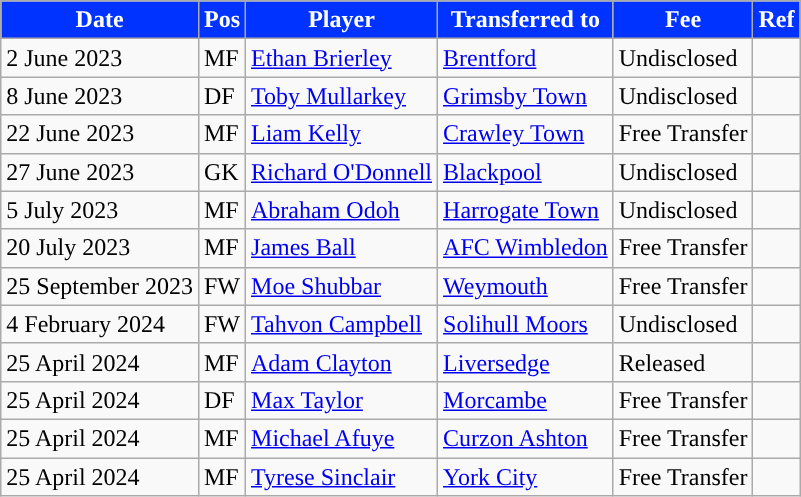<table class="wikitable plainrowheaders sortable">
<tr>
<th style="background:#03f;color:#fff;">Date</th>
<th style="background:#03f;color:#fff;">Pos</th>
<th style="background:#03f;color:#fff;">Player</th>
<th style="background:#03f;color:#fff;">Transferred to</th>
<th style="background:#03f;color:#fff;">Fee</th>
<th style="background:#03f;color:#fff;">Ref</th>
</tr>
<tr>
<td>2 June 2023</td>
<td>MF</td>
<td> <a href='#'>Ethan Brierley</a></td>
<td> <a href='#'>Brentford</a></td>
<td>Undisclosed</td>
<td></td>
</tr>
<tr>
<td>8 June 2023</td>
<td>DF</td>
<td> <a href='#'>Toby Mullarkey</a></td>
<td> <a href='#'>Grimsby Town</a></td>
<td>Undisclosed</td>
<td></td>
</tr>
<tr>
<td>22 June 2023</td>
<td>MF</td>
<td> <a href='#'>Liam Kelly</a></td>
<td> <a href='#'>Crawley Town</a></td>
<td>Free Transfer</td>
<td></td>
</tr>
<tr>
<td>27 June 2023</td>
<td>GK</td>
<td> <a href='#'>Richard O'Donnell</a></td>
<td> <a href='#'>Blackpool</a></td>
<td>Undisclosed</td>
<td></td>
</tr>
<tr>
<td>5 July 2023</td>
<td>MF</td>
<td> <a href='#'>Abraham Odoh</a></td>
<td> <a href='#'>Harrogate Town</a></td>
<td>Undisclosed</td>
<td></td>
</tr>
<tr>
<td>20 July 2023</td>
<td>MF</td>
<td> <a href='#'>James Ball</a></td>
<td> <a href='#'>AFC Wimbledon</a></td>
<td>Free Transfer</td>
<td></td>
</tr>
<tr>
<td>25 September 2023</td>
<td>FW</td>
<td> <a href='#'>Moe Shubbar</a></td>
<td> <a href='#'>Weymouth</a></td>
<td>Free Transfer</td>
<td></td>
</tr>
<tr>
<td>4 February 2024</td>
<td>FW</td>
<td> <a href='#'>Tahvon Campbell</a></td>
<td> <a href='#'>Solihull Moors</a></td>
<td>Undisclosed</td>
<td></td>
</tr>
<tr>
<td>25 April 2024</td>
<td>MF</td>
<td> <a href='#'>Adam Clayton</a></td>
<td> <a href='#'>Liversedge</a></td>
<td>Released</td>
<td></td>
</tr>
<tr>
<td>25 April 2024</td>
<td>DF</td>
<td> <a href='#'>Max Taylor</a></td>
<td> <a href='#'>Morcambe</a></td>
<td>Free Transfer</td>
<td></td>
</tr>
<tr>
<td>25 April 2024</td>
<td>MF</td>
<td> <a href='#'>Michael Afuye</a></td>
<td> <a href='#'>Curzon Ashton</a></td>
<td>Free Transfer</td>
<td></td>
</tr>
<tr>
<td>25 April 2024</td>
<td>MF</td>
<td> <a href='#'>Tyrese Sinclair</a></td>
<td> <a href='#'>York City</a></td>
<td>Free Transfer</td>
<td></td>
</tr>
</table>
